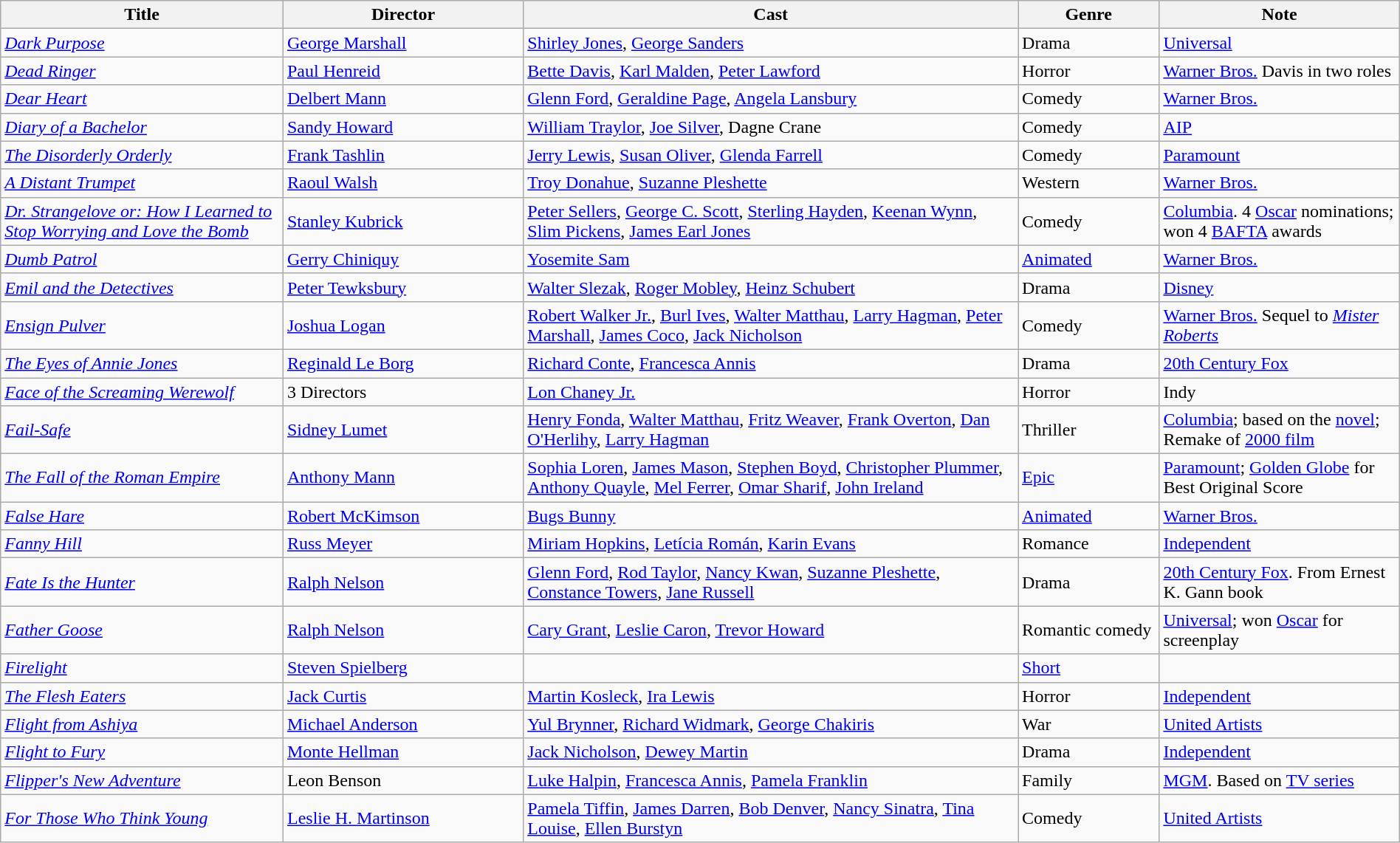<table class="wikitable" style="width:100%;">
<tr>
<th style="width:20%;">Title</th>
<th style="width:17%;">Director</th>
<th style="width:35%;">Cast</th>
<th style="width:10%;">Genre</th>
<th style="width:17%;">Note</th>
</tr>
<tr>
<td><em><a href='#'>Dark Purpose</a></em></td>
<td><a href='#'>George Marshall</a></td>
<td><a href='#'>Shirley Jones</a>, <a href='#'>George Sanders</a></td>
<td>Drama</td>
<td><a href='#'>Universal</a></td>
</tr>
<tr>
<td><em><a href='#'>Dead Ringer</a></em></td>
<td><a href='#'>Paul Henreid</a></td>
<td><a href='#'>Bette Davis</a>, <a href='#'>Karl Malden</a>, <a href='#'>Peter Lawford</a></td>
<td>Horror</td>
<td><a href='#'>Warner Bros.</a> Davis in two roles</td>
</tr>
<tr>
<td><em><a href='#'>Dear Heart</a></em></td>
<td><a href='#'>Delbert Mann</a></td>
<td><a href='#'>Glenn Ford</a>, <a href='#'>Geraldine Page</a>, <a href='#'>Angela Lansbury</a></td>
<td>Comedy</td>
<td><a href='#'>Warner Bros.</a></td>
</tr>
<tr>
<td><em><a href='#'>Diary of a Bachelor</a></em></td>
<td><a href='#'>Sandy Howard</a></td>
<td><a href='#'>William Traylor</a>, <a href='#'>Joe Silver</a>, Dagne Crane</td>
<td>Comedy</td>
<td><a href='#'>AIP</a></td>
</tr>
<tr>
<td><em><a href='#'>The Disorderly Orderly</a></em></td>
<td><a href='#'>Frank Tashlin</a></td>
<td><a href='#'>Jerry Lewis</a>, <a href='#'>Susan Oliver</a>, <a href='#'>Glenda Farrell</a></td>
<td>Comedy</td>
<td><a href='#'>Paramount</a></td>
</tr>
<tr>
<td><em><a href='#'>A Distant Trumpet</a></em></td>
<td><a href='#'>Raoul Walsh</a></td>
<td><a href='#'>Troy Donahue</a>, <a href='#'>Suzanne Pleshette</a></td>
<td>Western</td>
<td><a href='#'>Warner Bros.</a></td>
</tr>
<tr>
<td><em><a href='#'>Dr. Strangelove or: How I Learned to Stop Worrying and Love the Bomb</a></em></td>
<td><a href='#'>Stanley Kubrick</a></td>
<td><a href='#'>Peter Sellers</a>, <a href='#'>George C. Scott</a>, <a href='#'>Sterling Hayden</a>, <a href='#'>Keenan Wynn</a>, <a href='#'>Slim Pickens</a>, <a href='#'>James Earl Jones</a></td>
<td>Comedy</td>
<td><a href='#'>Columbia</a>. 4 <a href='#'>Oscar</a> nominations; won 4 <a href='#'>BAFTA</a> awards</td>
</tr>
<tr>
<td><em><a href='#'>Dumb Patrol</a></em></td>
<td><a href='#'>Gerry Chiniquy</a></td>
<td><a href='#'>Yosemite Sam</a></td>
<td><a href='#'>Animated</a></td>
<td><a href='#'>Warner Bros.</a></td>
</tr>
<tr>
<td><em><a href='#'>Emil and the Detectives</a></em></td>
<td><a href='#'>Peter Tewksbury</a></td>
<td><a href='#'>Walter Slezak</a>, <a href='#'>Roger Mobley</a>, <a href='#'>Heinz Schubert</a></td>
<td>Drama</td>
<td><a href='#'>Disney</a></td>
</tr>
<tr>
<td><em><a href='#'>Ensign Pulver</a></em></td>
<td><a href='#'>Joshua Logan</a></td>
<td><a href='#'>Robert Walker Jr.</a>, <a href='#'>Burl Ives</a>, <a href='#'>Walter Matthau</a>, <a href='#'>Larry Hagman</a>, <a href='#'>Peter Marshall</a>, <a href='#'>James Coco</a>, <a href='#'>Jack Nicholson</a></td>
<td>Comedy</td>
<td><a href='#'>Warner Bros.</a> Sequel to <em><a href='#'>Mister Roberts</a></em></td>
</tr>
<tr>
<td><em><a href='#'>The Eyes of Annie Jones</a></em></td>
<td><a href='#'>Reginald Le Borg</a></td>
<td><a href='#'>Richard Conte</a>, <a href='#'>Francesca Annis</a></td>
<td>Drama</td>
<td><a href='#'>20th Century Fox</a></td>
</tr>
<tr>
<td><em><a href='#'>Face of the Screaming Werewolf</a></em></td>
<td>3 Directors</td>
<td><a href='#'>Lon Chaney Jr.</a></td>
<td>Horror</td>
<td>Indy</td>
</tr>
<tr>
<td><em><a href='#'>Fail-Safe</a></em></td>
<td><a href='#'>Sidney Lumet</a></td>
<td><a href='#'>Henry Fonda</a>, <a href='#'>Walter Matthau</a>, <a href='#'>Fritz Weaver</a>, <a href='#'>Frank Overton</a>, <a href='#'>Dan O'Herlihy</a>, <a href='#'>Larry Hagman</a></td>
<td>Thriller</td>
<td><a href='#'>Columbia</a>; based on the <a href='#'>novel</a>; Remake of <a href='#'>2000 film</a></td>
</tr>
<tr>
<td><em><a href='#'>The Fall of the Roman Empire</a> </em></td>
<td><a href='#'>Anthony Mann</a></td>
<td><a href='#'>Sophia Loren</a>, <a href='#'>James Mason</a>, <a href='#'>Stephen Boyd</a>, <a href='#'>Christopher Plummer</a>, <a href='#'>Anthony Quayle</a>, <a href='#'>Mel Ferrer</a>, <a href='#'>Omar Sharif</a>, <a href='#'>John Ireland</a></td>
<td><a href='#'>Epic</a></td>
<td><a href='#'>Paramount</a>; <a href='#'>Golden Globe</a> for Best Original Score</td>
</tr>
<tr>
<td><em><a href='#'>False Hare</a></em></td>
<td><a href='#'>Robert McKimson</a></td>
<td><a href='#'>Bugs Bunny</a></td>
<td><a href='#'>Animated</a></td>
<td><a href='#'>Warner Bros.</a></td>
</tr>
<tr>
<td><em><a href='#'>Fanny Hill</a></em></td>
<td><a href='#'>Russ Meyer</a></td>
<td><a href='#'>Miriam Hopkins</a>, <a href='#'>Letícia Román</a>, <a href='#'>Karin Evans</a></td>
<td>Romance</td>
<td><a href='#'>Independent</a></td>
</tr>
<tr>
<td><em><a href='#'>Fate Is the Hunter</a></em></td>
<td><a href='#'>Ralph Nelson</a></td>
<td><a href='#'>Glenn Ford</a>, <a href='#'>Rod Taylor</a>, <a href='#'>Nancy Kwan</a>, <a href='#'>Suzanne Pleshette</a>, <a href='#'>Constance Towers</a>, <a href='#'>Jane Russell</a></td>
<td>Drama</td>
<td><a href='#'>20th Century Fox</a>. From Ernest K. Gann book</td>
</tr>
<tr>
<td><em><a href='#'>Father Goose</a></em></td>
<td><a href='#'>Ralph Nelson</a></td>
<td><a href='#'>Cary Grant</a>, <a href='#'>Leslie Caron</a>, <a href='#'>Trevor Howard</a></td>
<td>Romantic comedy</td>
<td><a href='#'>Universal</a>; won <a href='#'>Oscar</a> for screenplay</td>
</tr>
<tr>
<td><em><a href='#'>Firelight</a></em></td>
<td><a href='#'>Steven Spielberg</a></td>
<td></td>
<td><a href='#'>Short</a></td>
<td></td>
</tr>
<tr>
<td><em><a href='#'>The Flesh Eaters</a></em></td>
<td><a href='#'>Jack Curtis</a></td>
<td><a href='#'>Martin Kosleck</a>, <a href='#'>Ira Lewis</a></td>
<td>Horror</td>
<td><a href='#'>Independent</a></td>
</tr>
<tr>
<td><em><a href='#'>Flight from Ashiya</a></em></td>
<td><a href='#'>Michael Anderson</a></td>
<td><a href='#'>Yul Brynner</a>, <a href='#'>Richard Widmark</a>, <a href='#'>George Chakiris</a></td>
<td>War</td>
<td><a href='#'>United Artists</a></td>
</tr>
<tr>
<td><em><a href='#'>Flight to Fury</a></em></td>
<td><a href='#'>Monte Hellman</a></td>
<td><a href='#'>Jack Nicholson</a>, <a href='#'>Dewey Martin</a></td>
<td>Drama</td>
<td><a href='#'>Independent</a></td>
</tr>
<tr>
<td><em><a href='#'>Flipper's New Adventure</a></em></td>
<td>Leon Benson</td>
<td><a href='#'>Luke Halpin</a>, <a href='#'>Francesca Annis</a>, <a href='#'>Pamela Franklin</a></td>
<td>Family</td>
<td><a href='#'>MGM</a>. Based on <a href='#'>TV series</a></td>
</tr>
<tr>
<td><em><a href='#'>For Those Who Think Young</a></em></td>
<td><a href='#'>Leslie H. Martinson</a></td>
<td><a href='#'>Pamela Tiffin</a>, <a href='#'>James Darren</a>, <a href='#'>Bob Denver</a>, <a href='#'>Nancy Sinatra</a>, <a href='#'>Tina Louise</a>, <a href='#'>Ellen Burstyn</a></td>
<td>Comedy</td>
<td><a href='#'>United Artists</a></td>
</tr>
</table>
